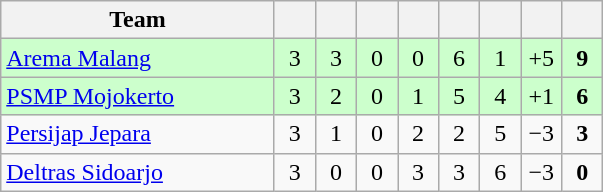<table class="wikitable" style="text-align:center">
<tr>
<th style="width:175px;">Team</th>
<th width="20"></th>
<th width="20"></th>
<th width="20"></th>
<th width="20"></th>
<th width="20"></th>
<th width="20"></th>
<th width="20"></th>
<th width="20"></th>
</tr>
<tr style="background:#cfc;">
<td align=left><a href='#'>Arema Malang</a></td>
<td>3</td>
<td>3</td>
<td>0</td>
<td>0</td>
<td>6</td>
<td>1</td>
<td>+5</td>
<td><strong>9</strong></td>
</tr>
<tr style="background:#cfc;">
<td align=left><a href='#'>PSMP Mojokerto</a></td>
<td>3</td>
<td>2</td>
<td>0</td>
<td>1</td>
<td>5</td>
<td>4</td>
<td>+1</td>
<td><strong>6</strong></td>
</tr>
<tr>
<td align=left><a href='#'>Persijap Jepara</a></td>
<td>3</td>
<td>1</td>
<td>0</td>
<td>2</td>
<td>2</td>
<td>5</td>
<td>−3</td>
<td><strong>3</strong></td>
</tr>
<tr>
<td align=left><a href='#'>Deltras Sidoarjo</a></td>
<td>3</td>
<td>0</td>
<td>0</td>
<td>3</td>
<td>3</td>
<td>6</td>
<td>−3</td>
<td><strong>0</strong></td>
</tr>
</table>
